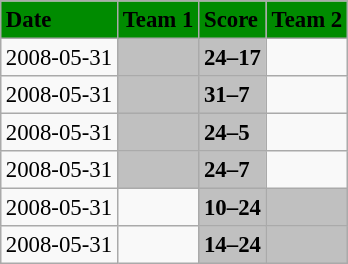<table class="wikitable" style="margin:0.5em auto; font-size:95%">
<tr bgcolor="#008B00">
<td><strong>Date</strong></td>
<td><strong>Team 1</strong></td>
<td><strong>Score</strong></td>
<td><strong>Team 2</strong></td>
</tr>
<tr>
<td>2008-05-31</td>
<td bgcolor="silver"><strong></strong></td>
<td bgcolor="silver"><strong>24–17</strong></td>
<td></td>
</tr>
<tr>
<td>2008-05-31</td>
<td bgcolor="silver"><strong></strong></td>
<td bgcolor="silver"><strong>31–7</strong></td>
<td></td>
</tr>
<tr>
<td>2008-05-31</td>
<td bgcolor="silver"><strong></strong></td>
<td bgcolor="silver"><strong>24–5</strong></td>
<td></td>
</tr>
<tr>
<td>2008-05-31</td>
<td bgcolor="silver"><strong></strong></td>
<td bgcolor="silver"><strong>24–7</strong></td>
<td></td>
</tr>
<tr>
<td>2008-05-31</td>
<td></td>
<td bgcolor="silver"><strong>10–24</strong></td>
<td bgcolor="silver"><strong></strong></td>
</tr>
<tr>
<td>2008-05-31</td>
<td></td>
<td bgcolor="silver"><strong>14–24</strong></td>
<td bgcolor="silver"><strong></strong></td>
</tr>
</table>
